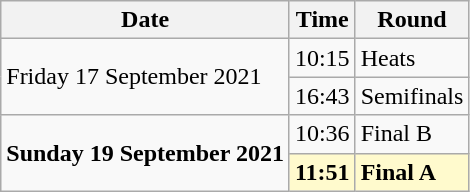<table class="wikitable">
<tr>
<th>Date</th>
<th>Time</th>
<th>Round</th>
</tr>
<tr>
<td rowspan=2>Friday 17 September 2021</td>
<td>10:15</td>
<td>Heats</td>
</tr>
<tr>
<td>16:43</td>
<td>Semifinals</td>
</tr>
<tr>
<td rowspan=2><strong>Sunday 19 September 2021</strong></td>
<td>10:36</td>
<td>Final B</td>
</tr>
<tr>
<td style=background:lemonchiffon><strong>11:51</strong></td>
<td style=background:lemonchiffon><strong>Final A</strong></td>
</tr>
</table>
